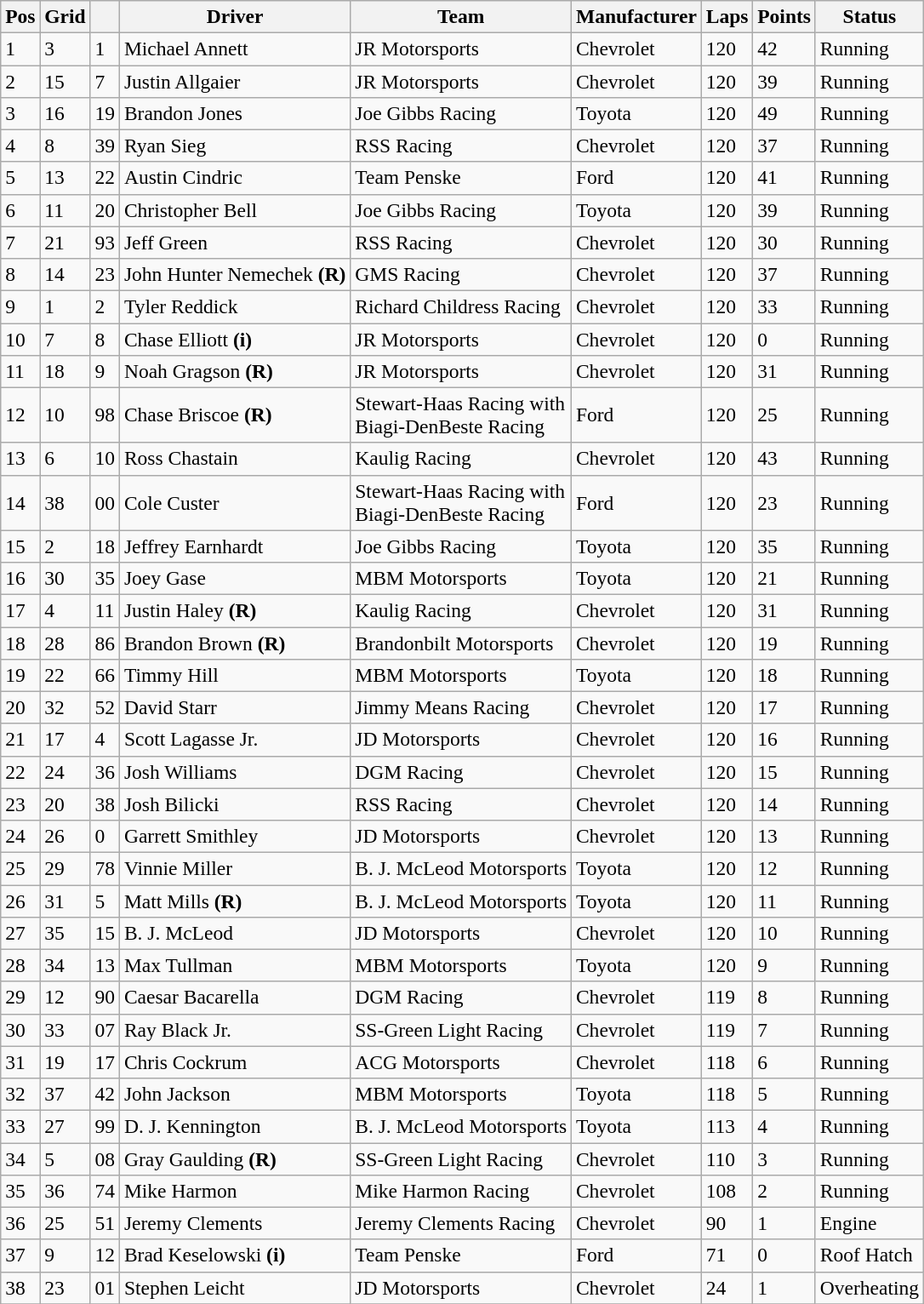<table class="wikitable sortable" style="font-size:98%">
<tr>
<th>Pos</th>
<th>Grid</th>
<th></th>
<th>Driver</th>
<th>Team</th>
<th>Manufacturer</th>
<th>Laps</th>
<th>Points</th>
<th>Status</th>
</tr>
<tr>
<td>1</td>
<td>3</td>
<td>1</td>
<td>Michael Annett</td>
<td>JR Motorsports</td>
<td>Chevrolet</td>
<td>120</td>
<td>42</td>
<td>Running</td>
</tr>
<tr>
<td>2</td>
<td>15</td>
<td>7</td>
<td>Justin Allgaier</td>
<td>JR Motorsports</td>
<td>Chevrolet</td>
<td>120</td>
<td>39</td>
<td>Running</td>
</tr>
<tr>
<td>3</td>
<td>16</td>
<td>19</td>
<td>Brandon Jones</td>
<td>Joe Gibbs Racing</td>
<td>Toyota</td>
<td>120</td>
<td>49</td>
<td>Running</td>
</tr>
<tr>
<td>4</td>
<td>8</td>
<td>39</td>
<td>Ryan Sieg</td>
<td>RSS Racing</td>
<td>Chevrolet</td>
<td>120</td>
<td>37</td>
<td>Running</td>
</tr>
<tr>
<td>5</td>
<td>13</td>
<td>22</td>
<td>Austin Cindric</td>
<td>Team Penske</td>
<td>Ford</td>
<td>120</td>
<td>41</td>
<td>Running</td>
</tr>
<tr>
<td>6</td>
<td>11</td>
<td>20</td>
<td>Christopher Bell</td>
<td>Joe Gibbs Racing</td>
<td>Toyota</td>
<td>120</td>
<td>39</td>
<td>Running</td>
</tr>
<tr>
<td>7</td>
<td>21</td>
<td>93</td>
<td>Jeff Green</td>
<td>RSS Racing</td>
<td>Chevrolet</td>
<td>120</td>
<td>30</td>
<td>Running</td>
</tr>
<tr>
<td>8</td>
<td>14</td>
<td>23</td>
<td>John Hunter Nemechek <strong>(R)</strong></td>
<td>GMS Racing</td>
<td>Chevrolet</td>
<td>120</td>
<td>37</td>
<td>Running</td>
</tr>
<tr>
<td>9</td>
<td>1</td>
<td>2</td>
<td>Tyler Reddick</td>
<td>Richard Childress Racing</td>
<td>Chevrolet</td>
<td>120</td>
<td>33</td>
<td>Running</td>
</tr>
<tr>
<td>10</td>
<td>7</td>
<td>8</td>
<td>Chase Elliott <strong>(i)</strong></td>
<td>JR Motorsports</td>
<td>Chevrolet</td>
<td>120</td>
<td>0</td>
<td>Running</td>
</tr>
<tr>
<td>11</td>
<td>18</td>
<td>9</td>
<td>Noah Gragson <strong>(R)</strong></td>
<td>JR Motorsports</td>
<td>Chevrolet</td>
<td>120</td>
<td>31</td>
<td>Running</td>
</tr>
<tr>
<td>12</td>
<td>10</td>
<td>98</td>
<td>Chase Briscoe <strong>(R)</strong></td>
<td>Stewart-Haas Racing with<br>Biagi-DenBeste Racing</td>
<td>Ford</td>
<td>120</td>
<td>25</td>
<td>Running</td>
</tr>
<tr>
<td>13</td>
<td>6</td>
<td>10</td>
<td>Ross Chastain</td>
<td>Kaulig Racing</td>
<td>Chevrolet</td>
<td>120</td>
<td>43</td>
<td>Running</td>
</tr>
<tr>
<td>14</td>
<td>38</td>
<td>00</td>
<td>Cole Custer</td>
<td>Stewart-Haas Racing with<br>Biagi-DenBeste Racing</td>
<td>Ford</td>
<td>120</td>
<td>23</td>
<td>Running</td>
</tr>
<tr>
<td>15</td>
<td>2</td>
<td>18</td>
<td>Jeffrey Earnhardt</td>
<td>Joe Gibbs Racing</td>
<td>Toyota</td>
<td>120</td>
<td>35</td>
<td>Running</td>
</tr>
<tr>
<td>16</td>
<td>30</td>
<td>35</td>
<td>Joey Gase</td>
<td>MBM Motorsports</td>
<td>Toyota</td>
<td>120</td>
<td>21</td>
<td>Running</td>
</tr>
<tr>
<td>17</td>
<td>4</td>
<td>11</td>
<td>Justin Haley <strong>(R)</strong></td>
<td>Kaulig Racing</td>
<td>Chevrolet</td>
<td>120</td>
<td>31</td>
<td>Running</td>
</tr>
<tr>
<td>18</td>
<td>28</td>
<td>86</td>
<td>Brandon Brown <strong>(R)</strong></td>
<td>Brandonbilt Motorsports</td>
<td>Chevrolet</td>
<td>120</td>
<td>19</td>
<td>Running</td>
</tr>
<tr>
<td>19</td>
<td>22</td>
<td>66</td>
<td>Timmy Hill</td>
<td>MBM Motorsports</td>
<td>Toyota</td>
<td>120</td>
<td>18</td>
<td>Running</td>
</tr>
<tr>
<td>20</td>
<td>32</td>
<td>52</td>
<td>David Starr</td>
<td>Jimmy Means Racing</td>
<td>Chevrolet</td>
<td>120</td>
<td>17</td>
<td>Running</td>
</tr>
<tr>
<td>21</td>
<td>17</td>
<td>4</td>
<td>Scott Lagasse Jr.</td>
<td>JD Motorsports</td>
<td>Chevrolet</td>
<td>120</td>
<td>16</td>
<td>Running</td>
</tr>
<tr>
<td>22</td>
<td>24</td>
<td>36</td>
<td>Josh Williams</td>
<td>DGM Racing</td>
<td>Chevrolet</td>
<td>120</td>
<td>15</td>
<td>Running</td>
</tr>
<tr>
<td>23</td>
<td>20</td>
<td>38</td>
<td>Josh Bilicki</td>
<td>RSS Racing</td>
<td>Chevrolet</td>
<td>120</td>
<td>14</td>
<td>Running</td>
</tr>
<tr>
<td>24</td>
<td>26</td>
<td>0</td>
<td>Garrett Smithley</td>
<td>JD Motorsports</td>
<td>Chevrolet</td>
<td>120</td>
<td>13</td>
<td>Running</td>
</tr>
<tr>
<td>25</td>
<td>29</td>
<td>78</td>
<td>Vinnie Miller</td>
<td>B. J. McLeod Motorsports</td>
<td>Toyota</td>
<td>120</td>
<td>12</td>
<td>Running</td>
</tr>
<tr>
<td>26</td>
<td>31</td>
<td>5</td>
<td>Matt Mills <strong>(R)</strong></td>
<td>B. J. McLeod Motorsports</td>
<td>Toyota</td>
<td>120</td>
<td>11</td>
<td>Running</td>
</tr>
<tr>
<td>27</td>
<td>35</td>
<td>15</td>
<td>B. J. McLeod</td>
<td>JD Motorsports</td>
<td>Chevrolet</td>
<td>120</td>
<td>10</td>
<td>Running</td>
</tr>
<tr>
<td>28</td>
<td>34</td>
<td>13</td>
<td>Max Tullman</td>
<td>MBM Motorsports</td>
<td>Toyota</td>
<td>120</td>
<td>9</td>
<td>Running</td>
</tr>
<tr>
<td>29</td>
<td>12</td>
<td>90</td>
<td>Caesar Bacarella</td>
<td>DGM Racing</td>
<td>Chevrolet</td>
<td>119</td>
<td>8</td>
<td>Running</td>
</tr>
<tr>
<td>30</td>
<td>33</td>
<td>07</td>
<td>Ray Black Jr.</td>
<td>SS-Green Light Racing</td>
<td>Chevrolet</td>
<td>119</td>
<td>7</td>
<td>Running</td>
</tr>
<tr>
<td>31</td>
<td>19</td>
<td>17</td>
<td>Chris Cockrum</td>
<td>ACG Motorsports</td>
<td>Chevrolet</td>
<td>118</td>
<td>6</td>
<td>Running</td>
</tr>
<tr>
<td>32</td>
<td>37</td>
<td>42</td>
<td>John Jackson</td>
<td>MBM Motorsports</td>
<td>Toyota</td>
<td>118</td>
<td>5</td>
<td>Running</td>
</tr>
<tr>
<td>33</td>
<td>27</td>
<td>99</td>
<td>D. J. Kennington</td>
<td>B. J. McLeod Motorsports</td>
<td>Toyota</td>
<td>113</td>
<td>4</td>
<td>Running</td>
</tr>
<tr>
<td>34</td>
<td>5</td>
<td>08</td>
<td>Gray Gaulding <strong>(R)</strong></td>
<td>SS-Green Light Racing</td>
<td>Chevrolet</td>
<td>110</td>
<td>3</td>
<td>Running</td>
</tr>
<tr>
<td>35</td>
<td>36</td>
<td>74</td>
<td>Mike Harmon</td>
<td>Mike Harmon Racing</td>
<td>Chevrolet</td>
<td>108</td>
<td>2</td>
<td>Running</td>
</tr>
<tr>
<td>36</td>
<td>25</td>
<td>51</td>
<td>Jeremy Clements</td>
<td>Jeremy Clements Racing</td>
<td>Chevrolet</td>
<td>90</td>
<td>1</td>
<td>Engine</td>
</tr>
<tr>
<td>37</td>
<td>9</td>
<td>12</td>
<td>Brad Keselowski <strong>(i)</strong></td>
<td>Team Penske</td>
<td>Ford</td>
<td>71</td>
<td>0</td>
<td>Roof Hatch</td>
</tr>
<tr>
<td>38</td>
<td>23</td>
<td>01</td>
<td>Stephen Leicht</td>
<td>JD Motorsports</td>
<td>Chevrolet</td>
<td>24</td>
<td>1</td>
<td>Overheating</td>
</tr>
<tr>
</tr>
</table>
